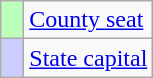<table class="wikitable sortable">
<tr>
<th scope=row style="background:#BBFFBB;">  </th>
<td style=><a href='#'>County seat</a></td>
</tr>
<tr>
<th scope=row style="background:#CCCCFF;">  </th>
<td style=><a href='#'>State capital</a></td>
</tr>
</table>
